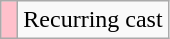<table class="wikitable">
<tr>
<td style="background: pink"> </td>
<td>Recurring cast</td>
</tr>
</table>
